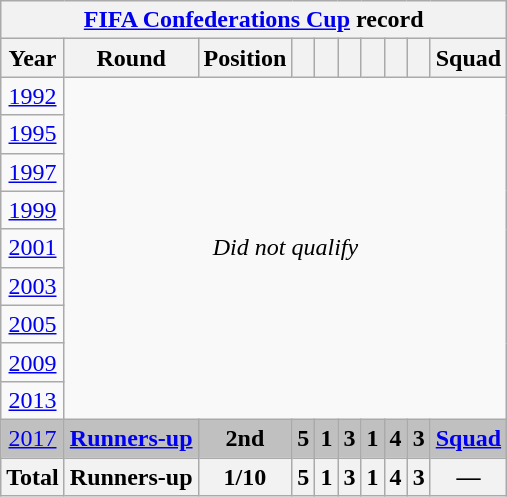<table class="wikitable" style="text-align:center">
<tr>
<th colspan=10><a href='#'>FIFA Confederations Cup</a> record</th>
</tr>
<tr>
<th>Year</th>
<th>Round</th>
<th>Position</th>
<th></th>
<th></th>
<th></th>
<th></th>
<th></th>
<th></th>
<th>Squad</th>
</tr>
<tr>
<td> <a href='#'>1992</a></td>
<td colspan=9 rowspan=9><em>Did not qualify</em></td>
</tr>
<tr>
<td> <a href='#'>1995</a></td>
</tr>
<tr>
<td> <a href='#'>1997</a></td>
</tr>
<tr>
<td> <a href='#'>1999</a></td>
</tr>
<tr>
<td>  <a href='#'>2001</a></td>
</tr>
<tr>
<td> <a href='#'>2003</a></td>
</tr>
<tr>
<td> <a href='#'>2005</a></td>
</tr>
<tr>
<td> <a href='#'>2009</a></td>
</tr>
<tr>
<td> <a href='#'>2013</a></td>
</tr>
<tr style="background:Silver;">
<td> <a href='#'>2017</a></td>
<td><strong><a href='#'>Runners-up</a></strong></td>
<td><strong>2nd</strong></td>
<td><strong>5</strong></td>
<td><strong>1</strong></td>
<td><strong>3</strong></td>
<td><strong>1</strong></td>
<td><strong>4</strong></td>
<td><strong>3</strong></td>
<td><strong><a href='#'>Squad</a></strong></td>
</tr>
<tr>
<th>Total</th>
<th>Runners-up</th>
<th>1/10</th>
<th>5</th>
<th>1</th>
<th>3</th>
<th>1</th>
<th>4</th>
<th>3</th>
<th>—</th>
</tr>
</table>
